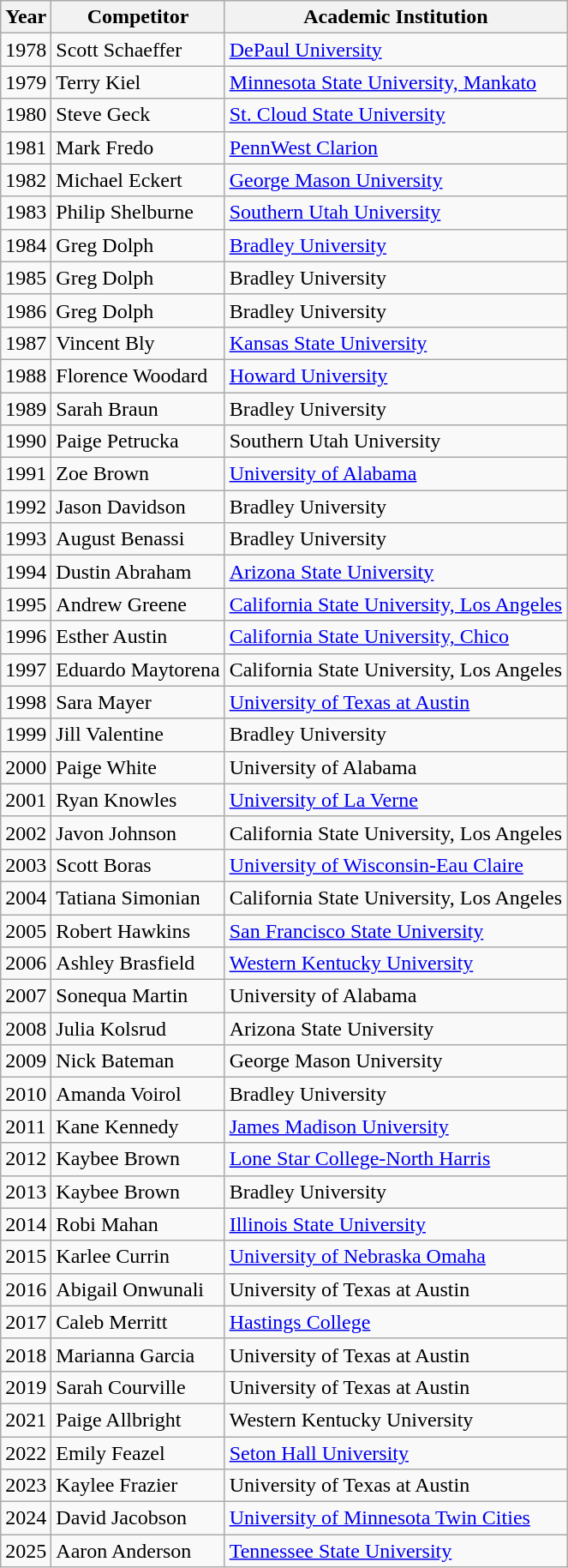<table class="wikitable">
<tr>
<th>Year</th>
<th>Competitor</th>
<th>Academic Institution</th>
</tr>
<tr>
<td>1978</td>
<td>Scott Schaeffer</td>
<td><a href='#'>DePaul University</a></td>
</tr>
<tr>
<td>1979</td>
<td>Terry Kiel</td>
<td><a href='#'>Minnesota State University, Mankato</a></td>
</tr>
<tr>
<td>1980</td>
<td>Steve Geck</td>
<td><a href='#'>St. Cloud State University</a></td>
</tr>
<tr>
<td>1981</td>
<td>Mark Fredo</td>
<td><a href='#'>PennWest Clarion</a></td>
</tr>
<tr>
<td>1982</td>
<td>Michael Eckert</td>
<td><a href='#'>George Mason University</a></td>
</tr>
<tr>
<td>1983</td>
<td>Philip Shelburne</td>
<td><a href='#'>Southern Utah University</a></td>
</tr>
<tr>
<td>1984</td>
<td>Greg Dolph</td>
<td><a href='#'>Bradley University</a></td>
</tr>
<tr>
<td>1985</td>
<td>Greg Dolph</td>
<td>Bradley University</td>
</tr>
<tr>
<td>1986</td>
<td>Greg Dolph</td>
<td>Bradley University</td>
</tr>
<tr>
<td>1987</td>
<td>Vincent Bly</td>
<td><a href='#'>Kansas State University</a></td>
</tr>
<tr>
<td>1988</td>
<td>Florence Woodard</td>
<td><a href='#'>Howard University</a></td>
</tr>
<tr>
<td>1989</td>
<td>Sarah Braun</td>
<td>Bradley University</td>
</tr>
<tr>
<td>1990</td>
<td>Paige Petrucka</td>
<td>Southern Utah University</td>
</tr>
<tr>
<td>1991</td>
<td>Zoe Brown</td>
<td><a href='#'>University of Alabama</a></td>
</tr>
<tr>
<td>1992</td>
<td>Jason Davidson</td>
<td>Bradley University</td>
</tr>
<tr>
<td>1993</td>
<td>August Benassi</td>
<td>Bradley University</td>
</tr>
<tr>
<td>1994</td>
<td>Dustin Abraham</td>
<td><a href='#'>Arizona State University</a></td>
</tr>
<tr>
<td>1995</td>
<td>Andrew Greene</td>
<td><a href='#'>California State University, Los Angeles</a></td>
</tr>
<tr>
<td>1996</td>
<td>Esther Austin</td>
<td><a href='#'>California State University, Chico</a></td>
</tr>
<tr>
<td>1997</td>
<td>Eduardo Maytorena</td>
<td>California State University, Los Angeles</td>
</tr>
<tr>
<td>1998</td>
<td>Sara Mayer</td>
<td><a href='#'>University of Texas at Austin</a></td>
</tr>
<tr>
<td>1999</td>
<td>Jill Valentine</td>
<td>Bradley University</td>
</tr>
<tr>
<td>2000</td>
<td>Paige White</td>
<td>University of Alabama</td>
</tr>
<tr>
<td>2001</td>
<td>Ryan Knowles</td>
<td><a href='#'>University of La Verne</a></td>
</tr>
<tr>
<td>2002</td>
<td>Javon Johnson</td>
<td>California State University, Los Angeles</td>
</tr>
<tr>
<td>2003</td>
<td>Scott Boras</td>
<td><a href='#'>University of Wisconsin-Eau Claire</a></td>
</tr>
<tr>
<td>2004</td>
<td>Tatiana Simonian</td>
<td>California State University, Los Angeles</td>
</tr>
<tr>
<td>2005</td>
<td>Robert Hawkins</td>
<td><a href='#'>San Francisco State University</a></td>
</tr>
<tr>
<td>2006</td>
<td>Ashley Brasfield</td>
<td><a href='#'>Western Kentucky University</a></td>
</tr>
<tr>
<td>2007</td>
<td>Sonequa Martin</td>
<td>University of Alabama</td>
</tr>
<tr>
<td>2008</td>
<td>Julia Kolsrud</td>
<td>Arizona State University</td>
</tr>
<tr>
<td>2009</td>
<td>Nick Bateman</td>
<td>George Mason University</td>
</tr>
<tr>
<td>2010</td>
<td>Amanda Voirol</td>
<td>Bradley University</td>
</tr>
<tr>
<td>2011</td>
<td>Kane Kennedy</td>
<td><a href='#'>James Madison University</a></td>
</tr>
<tr>
<td>2012</td>
<td>Kaybee Brown</td>
<td><a href='#'>Lone Star College-North Harris</a></td>
</tr>
<tr>
<td>2013</td>
<td>Kaybee Brown</td>
<td>Bradley University</td>
</tr>
<tr>
<td>2014</td>
<td>Robi Mahan</td>
<td><a href='#'>Illinois State University</a></td>
</tr>
<tr>
<td>2015</td>
<td>Karlee Currin</td>
<td><a href='#'>University of Nebraska Omaha</a></td>
</tr>
<tr>
<td>2016</td>
<td>Abigail Onwunali</td>
<td>University of Texas at Austin</td>
</tr>
<tr>
<td>2017</td>
<td>Caleb Merritt</td>
<td><a href='#'>Hastings College</a></td>
</tr>
<tr>
<td>2018</td>
<td>Marianna Garcia</td>
<td>University of Texas at Austin</td>
</tr>
<tr>
<td>2019</td>
<td>Sarah Courville</td>
<td>University of Texas at Austin</td>
</tr>
<tr>
<td>2021</td>
<td>Paige Allbright</td>
<td>Western Kentucky University</td>
</tr>
<tr>
<td>2022</td>
<td>Emily Feazel</td>
<td><a href='#'>Seton Hall University</a></td>
</tr>
<tr>
<td>2023</td>
<td>Kaylee Frazier</td>
<td>University of Texas at Austin</td>
</tr>
<tr>
<td>2024</td>
<td>David Jacobson</td>
<td><a href='#'>University of Minnesota Twin Cities</a></td>
</tr>
<tr>
<td>2025</td>
<td>Aaron Anderson</td>
<td><a href='#'>Tennessee State University</a></td>
</tr>
</table>
